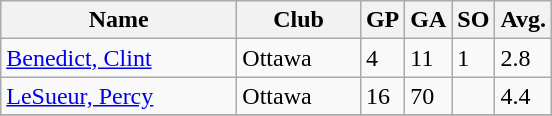<table class="wikitable">
<tr>
<th width=150>Name</th>
<th width=75>Club</th>
<th>GP</th>
<th>GA</th>
<th>SO</th>
<th>Avg.</th>
</tr>
<tr>
<td><a href='#'>Benedict, Clint</a></td>
<td>Ottawa</td>
<td>4</td>
<td>11</td>
<td>1</td>
<td>2.8</td>
</tr>
<tr>
<td><a href='#'>LeSueur, Percy</a></td>
<td>Ottawa</td>
<td>16</td>
<td>70</td>
<td></td>
<td>4.4</td>
</tr>
<tr>
</tr>
</table>
